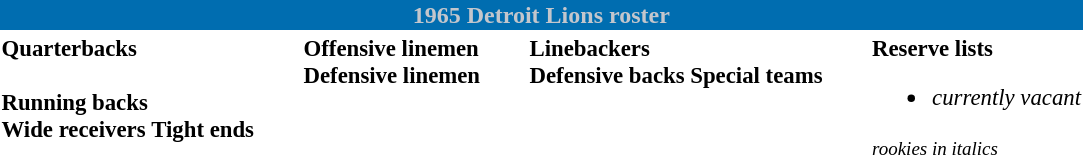<table class="toccolours" style="text-align: left;">
<tr>
<th colspan="7" style="background-color:#006DB0;color:#C3C6CC;text-align:center;">1965 Detroit Lions roster</th>
</tr>
<tr>
<td style="font-size: 95%;" valign="top"><strong>Quarterbacks</strong><br>

<br><strong>Running backs</strong>
 




<br><strong>Wide receivers</strong>


 
<strong>Tight ends</strong>

</td>
<td style="width: 25px;"></td>
<td style="font-size: 95%;" valign="top"><strong>Offensive linemen</strong><br>







<strong>Defensive linemen</strong>





</td>
<td style="width: 25px;"></td>
<td style="font-size: 95%;" valign="top"><strong>Linebackers</strong><br>



<strong>Defensive backs</strong>









<strong>Special teams</strong>

</td>
<td style="width: 25px;"></td>
<td style="font-size: 95%;" valign="top"><strong>Reserve lists</strong><br><ul><li><em>currently vacant</em></li></ul><small><em>rookies in italics</em></small><br></td>
</tr>
<tr>
</tr>
</table>
